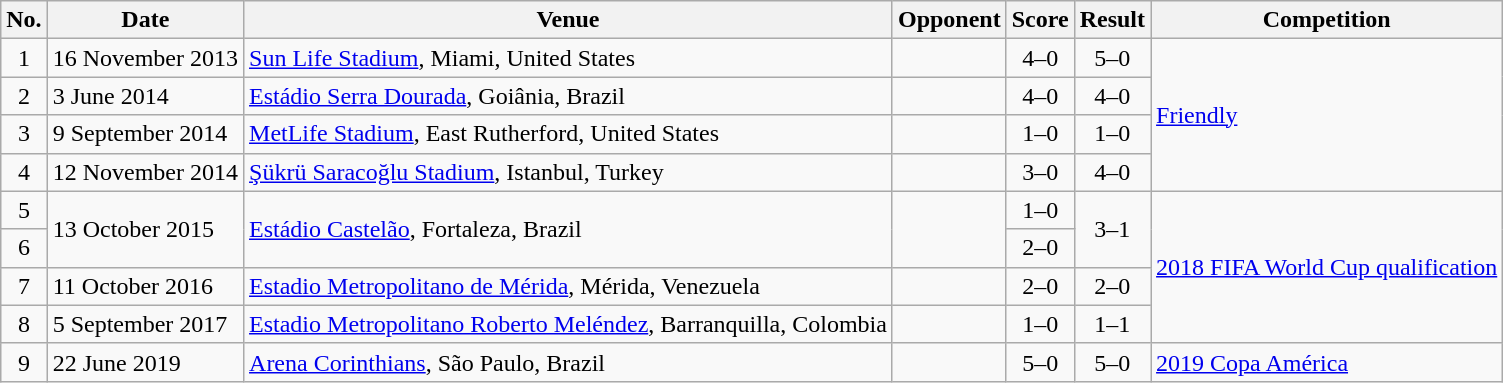<table class="wikitable sortable">
<tr>
<th>No.</th>
<th>Date</th>
<th>Venue</th>
<th>Opponent</th>
<th>Score</th>
<th>Result</th>
<th>Competition</th>
</tr>
<tr>
<td align=center>1</td>
<td>16 November 2013</td>
<td><a href='#'>Sun Life Stadium</a>, Miami, United States</td>
<td></td>
<td align=center>4–0</td>
<td align=center>5–0</td>
<td rowspan=4><a href='#'>Friendly</a></td>
</tr>
<tr>
<td align=center>2</td>
<td>3 June 2014</td>
<td><a href='#'>Estádio Serra Dourada</a>, Goiânia, Brazil</td>
<td></td>
<td align=center>4–0</td>
<td align=center>4–0</td>
</tr>
<tr>
<td align=center>3</td>
<td>9 September 2014</td>
<td><a href='#'>MetLife Stadium</a>, East Rutherford, United States</td>
<td></td>
<td align=center>1–0</td>
<td align=center>1–0</td>
</tr>
<tr>
<td align=center>4</td>
<td>12 November 2014</td>
<td><a href='#'>Şükrü Saracoğlu Stadium</a>, Istanbul, Turkey</td>
<td></td>
<td align=center>3–0</td>
<td align=center>4–0</td>
</tr>
<tr>
<td align=center>5</td>
<td rowspan=2>13 October 2015</td>
<td rowspan=2><a href='#'>Estádio Castelão</a>, Fortaleza, Brazil</td>
<td rowspan=2></td>
<td align=center>1–0</td>
<td align=center rowspan=2>3–1</td>
<td rowspan=4><a href='#'>2018 FIFA World Cup qualification</a></td>
</tr>
<tr>
<td align=center>6</td>
<td align=center>2–0</td>
</tr>
<tr>
<td align=center>7</td>
<td>11 October 2016</td>
<td><a href='#'>Estadio Metropolitano de Mérida</a>, Mérida, Venezuela</td>
<td></td>
<td align=center>2–0</td>
<td align=center>2–0</td>
</tr>
<tr>
<td align=center>8</td>
<td>5 September 2017</td>
<td><a href='#'>Estadio Metropolitano Roberto Meléndez</a>, Barranquilla, Colombia</td>
<td></td>
<td align=center>1–0</td>
<td align=center>1–1</td>
</tr>
<tr>
<td align=center>9</td>
<td>22 June 2019</td>
<td><a href='#'>Arena Corinthians</a>, São Paulo, Brazil</td>
<td></td>
<td align=center>5–0</td>
<td align=center>5–0</td>
<td><a href='#'>2019 Copa América</a></td>
</tr>
</table>
